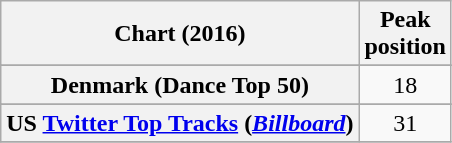<table class="wikitable sortable plainrowheaders" style="text-align:center;">
<tr>
<th>Chart (2016)</th>
<th>Peak<br>position</th>
</tr>
<tr>
</tr>
<tr>
<th scope="row">Denmark (Dance Top 50)</th>
<td>18</td>
</tr>
<tr>
</tr>
<tr>
</tr>
<tr>
<th scope="row">US <a href='#'>Twitter Top Tracks</a> (<em><a href='#'>Billboard</a></em>)</th>
<td>31</td>
</tr>
<tr>
</tr>
</table>
